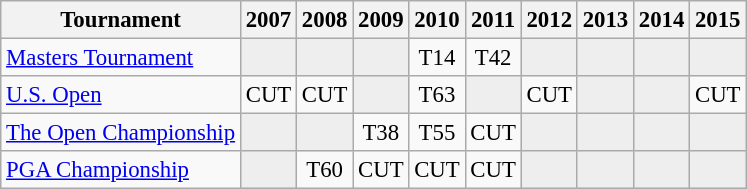<table class="wikitable" style="font-size:95%;text-align:center;">
<tr>
<th>Tournament</th>
<th>2007</th>
<th>2008</th>
<th>2009</th>
<th>2010</th>
<th>2011</th>
<th>2012</th>
<th>2013</th>
<th>2014</th>
<th>2015</th>
</tr>
<tr>
<td align=left><a href='#'>Masters Tournament</a></td>
<td style="background:#eeeeee;"></td>
<td style="background:#eeeeee;"></td>
<td style="background:#eeeeee;"></td>
<td>T14</td>
<td>T42</td>
<td style="background:#eeeeee;"></td>
<td style="background:#eeeeee;"></td>
<td style="background:#eeeeee;"></td>
<td style="background:#eeeeee;"></td>
</tr>
<tr>
<td align=left><a href='#'>U.S. Open</a></td>
<td>CUT</td>
<td>CUT</td>
<td style="background:#eeeeee;"></td>
<td>T63</td>
<td style="background:#eeeeee;"></td>
<td>CUT</td>
<td style="background:#eeeeee;"></td>
<td style="background:#eeeeee;"></td>
<td>CUT</td>
</tr>
<tr>
<td align=left><a href='#'>The Open Championship</a></td>
<td style="background:#eeeeee;"></td>
<td style="background:#eeeeee;"></td>
<td>T38</td>
<td>T55</td>
<td>CUT</td>
<td style="background:#eeeeee;"></td>
<td style="background:#eeeeee;"></td>
<td style="background:#eeeeee;"></td>
<td style="background:#eeeeee;"></td>
</tr>
<tr>
<td align=left><a href='#'>PGA Championship</a></td>
<td style="background:#eeeeee;"></td>
<td>T60</td>
<td>CUT</td>
<td>CUT</td>
<td>CUT</td>
<td style="background:#eeeeee;"></td>
<td style="background:#eeeeee;"></td>
<td style="background:#eeeeee;"></td>
<td style="background:#eeeeee;"></td>
</tr>
</table>
